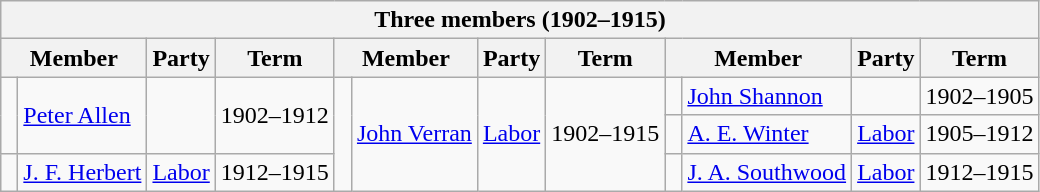<table class="wikitable">
<tr>
<th colspan=12>Three members (1902–1915)</th>
</tr>
<tr>
<th colspan=2>Member</th>
<th>Party</th>
<th>Term</th>
<th colspan=2>Member</th>
<th>Party</th>
<th>Term</th>
<th colspan=2>Member</th>
<th>Party</th>
<th>Term</th>
</tr>
<tr>
<td rowspan=2 > </td>
<td rowspan=2><a href='#'>Peter Allen</a></td>
<td rowspan=2></td>
<td rowspan=2>1902–1912</td>
<td rowspan=3 > </td>
<td rowspan=3><a href='#'>John Verran</a></td>
<td rowspan=3><a href='#'>Labor</a></td>
<td rowspan=3>1902–1915</td>
<td> </td>
<td><a href='#'>John Shannon</a></td>
<td></td>
<td>1902–1905</td>
</tr>
<tr>
<td> </td>
<td><a href='#'>A. E. Winter</a></td>
<td><a href='#'>Labor</a></td>
<td>1905–1912</td>
</tr>
<tr>
<td> </td>
<td><a href='#'>J. F. Herbert</a></td>
<td><a href='#'>Labor</a></td>
<td>1912–1915</td>
<td> </td>
<td><a href='#'>J. A. Southwood</a></td>
<td><a href='#'>Labor</a></td>
<td>1912–1915</td>
</tr>
</table>
